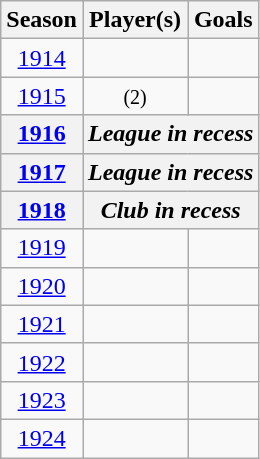<table class="wikitable sortable" style="text-align:center">
<tr>
<th>Season</th>
<th>Player(s)</th>
<th>Goals</th>
</tr>
<tr>
<td><a href='#'>1914</a></td>
<td></td>
<td></td>
</tr>
<tr>
<td><a href='#'>1915</a></td>
<td> <small>(2)</small></td>
<td></td>
</tr>
<tr>
<th><a href='#'>1916</a></th>
<th colspan="2"><em>League in recess</em></th>
</tr>
<tr>
<th><a href='#'>1917</a></th>
<th colspan="2"><em>League in recess</em></th>
</tr>
<tr>
<th><a href='#'>1918</a></th>
<th colspan="2"><em>Club in recess</em></th>
</tr>
<tr>
<td><a href='#'>1919</a></td>
<td></td>
<td></td>
</tr>
<tr>
<td><a href='#'>1920</a></td>
<td></td>
<td></td>
</tr>
<tr>
<td><a href='#'>1921</a></td>
<td></td>
<td></td>
</tr>
<tr>
<td><a href='#'>1922</a></td>
<td></td>
<td></td>
</tr>
<tr>
<td><a href='#'>1923</a></td>
<td></td>
<td></td>
</tr>
<tr>
<td><a href='#'>1924</a></td>
<td></td>
<td></td>
</tr>
</table>
